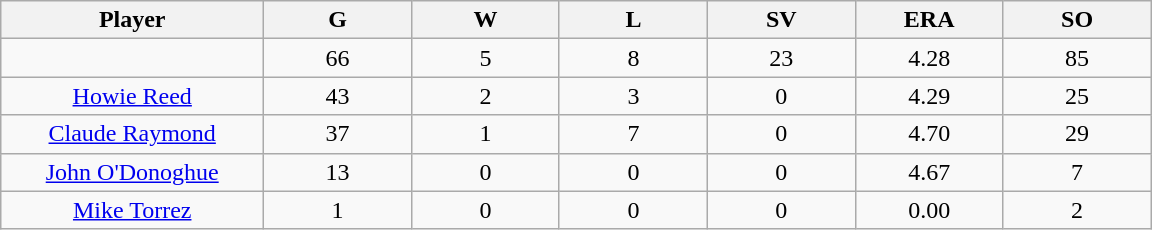<table class="wikitable sortable">
<tr>
<th bgcolor="#DDDDFF" width="16%">Player</th>
<th bgcolor="#DDDDFF" width="9%">G</th>
<th bgcolor="#DDDDFF" width="9%">W</th>
<th bgcolor="#DDDDFF" width="9%">L</th>
<th bgcolor="#DDDDFF" width="9%">SV</th>
<th bgcolor="#DDDDFF" width="9%">ERA</th>
<th bgcolor="#DDDDFF" width="9%">SO</th>
</tr>
<tr align="center">
<td></td>
<td>66</td>
<td>5</td>
<td>8</td>
<td>23</td>
<td>4.28</td>
<td>85</td>
</tr>
<tr align="center">
<td><a href='#'>Howie Reed</a></td>
<td>43</td>
<td>2</td>
<td>3</td>
<td>0</td>
<td>4.29</td>
<td>25</td>
</tr>
<tr align=center>
<td><a href='#'>Claude Raymond</a></td>
<td>37</td>
<td>1</td>
<td>7</td>
<td>0</td>
<td>4.70</td>
<td>29</td>
</tr>
<tr align=center>
<td><a href='#'>John O'Donoghue</a></td>
<td>13</td>
<td>0</td>
<td>0</td>
<td>0</td>
<td>4.67</td>
<td>7</td>
</tr>
<tr align=center>
<td><a href='#'>Mike Torrez</a></td>
<td>1</td>
<td>0</td>
<td>0</td>
<td>0</td>
<td>0.00</td>
<td>2</td>
</tr>
</table>
